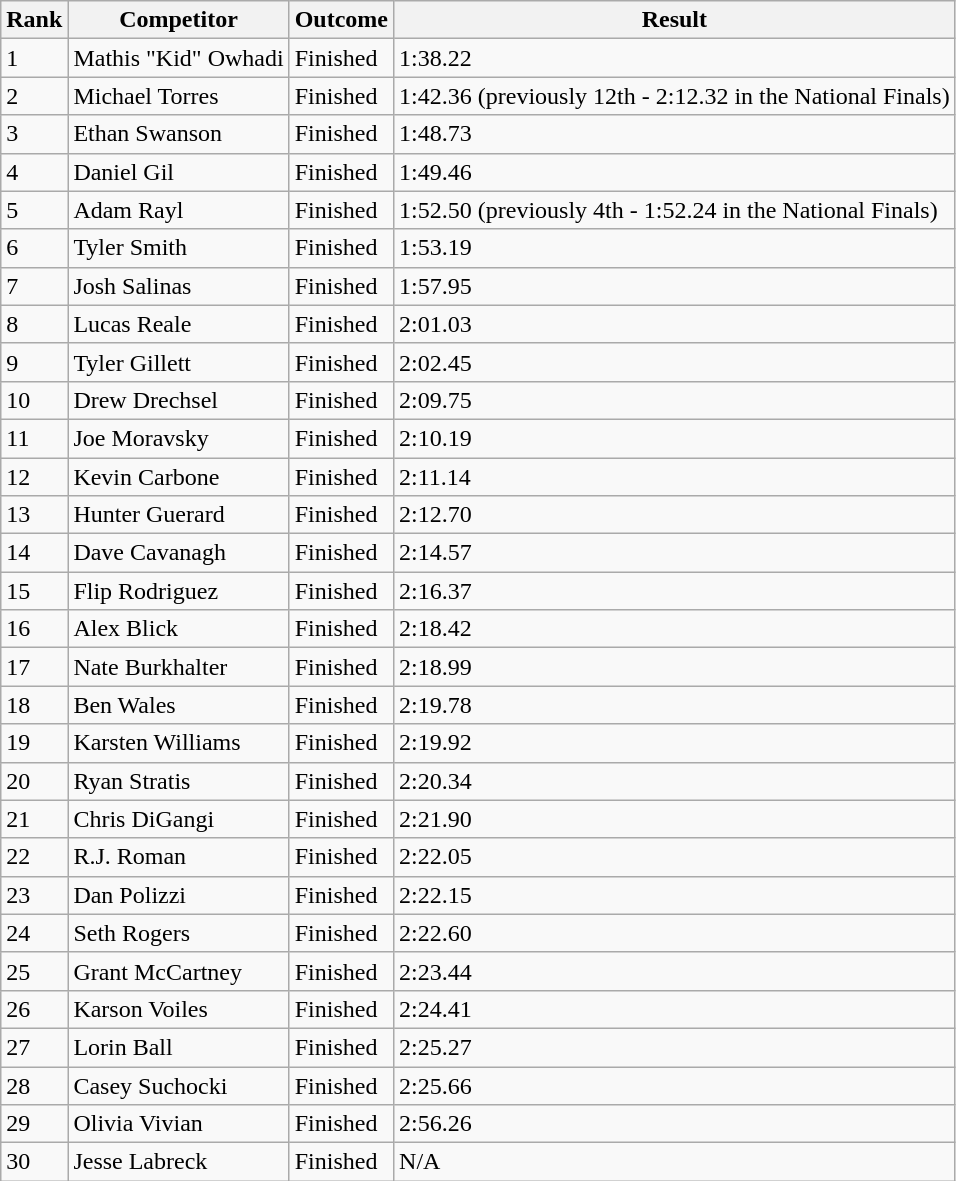<table class="wikitable sortable">
<tr>
<th>Rank</th>
<th>Competitor</th>
<th>Outcome</th>
<th>Result</th>
</tr>
<tr>
<td>1</td>
<td>Mathis "Kid" Owhadi</td>
<td>Finished</td>
<td>1:38.22</td>
</tr>
<tr>
<td>2</td>
<td>Michael Torres</td>
<td>Finished</td>
<td>1:42.36 (previously 12th - 2:12.32 in the National Finals)</td>
</tr>
<tr>
<td>3</td>
<td>Ethan Swanson</td>
<td>Finished</td>
<td>1:48.73</td>
</tr>
<tr>
<td>4</td>
<td>Daniel Gil</td>
<td>Finished</td>
<td>1:49.46</td>
</tr>
<tr>
<td>5</td>
<td>Adam Rayl</td>
<td>Finished</td>
<td>1:52.50 (previously 4th - 1:52.24 in the National Finals)</td>
</tr>
<tr>
<td>6</td>
<td>Tyler Smith</td>
<td>Finished</td>
<td>1:53.19</td>
</tr>
<tr>
<td>7</td>
<td>Josh Salinas</td>
<td>Finished</td>
<td>1:57.95</td>
</tr>
<tr>
<td>8</td>
<td>Lucas Reale</td>
<td>Finished</td>
<td>2:01.03</td>
</tr>
<tr>
<td>9</td>
<td>Tyler Gillett</td>
<td>Finished</td>
<td>2:02.45</td>
</tr>
<tr>
<td>10</td>
<td>Drew Drechsel</td>
<td>Finished</td>
<td>2:09.75</td>
</tr>
<tr>
<td>11</td>
<td>Joe Moravsky</td>
<td>Finished</td>
<td>2:10.19</td>
</tr>
<tr>
<td>12</td>
<td>Kevin Carbone</td>
<td>Finished</td>
<td>2:11.14</td>
</tr>
<tr>
<td>13</td>
<td>Hunter Guerard</td>
<td>Finished</td>
<td>2:12.70</td>
</tr>
<tr>
<td>14</td>
<td>Dave Cavanagh</td>
<td>Finished</td>
<td>2:14.57</td>
</tr>
<tr>
<td>15</td>
<td>Flip Rodriguez</td>
<td>Finished</td>
<td>2:16.37</td>
</tr>
<tr>
<td>16</td>
<td>Alex Blick</td>
<td>Finished</td>
<td>2:18.42</td>
</tr>
<tr>
<td>17</td>
<td>Nate Burkhalter</td>
<td>Finished</td>
<td>2:18.99</td>
</tr>
<tr>
<td>18</td>
<td>Ben Wales</td>
<td>Finished</td>
<td>2:19.78</td>
</tr>
<tr>
<td>19</td>
<td>Karsten Williams</td>
<td>Finished</td>
<td>2:19.92</td>
</tr>
<tr>
<td>20</td>
<td>Ryan Stratis</td>
<td>Finished</td>
<td>2:20.34</td>
</tr>
<tr>
<td>21</td>
<td>Chris DiGangi</td>
<td>Finished</td>
<td>2:21.90</td>
</tr>
<tr>
<td>22</td>
<td>R.J. Roman</td>
<td>Finished</td>
<td>2:22.05</td>
</tr>
<tr>
<td>23</td>
<td>Dan Polizzi</td>
<td>Finished</td>
<td>2:22.15</td>
</tr>
<tr>
<td>24</td>
<td>Seth Rogers</td>
<td>Finished</td>
<td>2:22.60</td>
</tr>
<tr>
<td>25</td>
<td>Grant McCartney</td>
<td>Finished</td>
<td>2:23.44</td>
</tr>
<tr>
<td>26</td>
<td>Karson Voiles</td>
<td>Finished</td>
<td>2:24.41</td>
</tr>
<tr>
<td>27</td>
<td>Lorin Ball</td>
<td>Finished</td>
<td>2:25.27</td>
</tr>
<tr>
<td>28</td>
<td>Casey Suchocki</td>
<td>Finished</td>
<td>2:25.66</td>
</tr>
<tr>
<td>29</td>
<td>Olivia Vivian</td>
<td>Finished</td>
<td>2:56.26</td>
</tr>
<tr>
<td>30</td>
<td>Jesse Labreck</td>
<td>Finished</td>
<td>N/A</td>
</tr>
</table>
